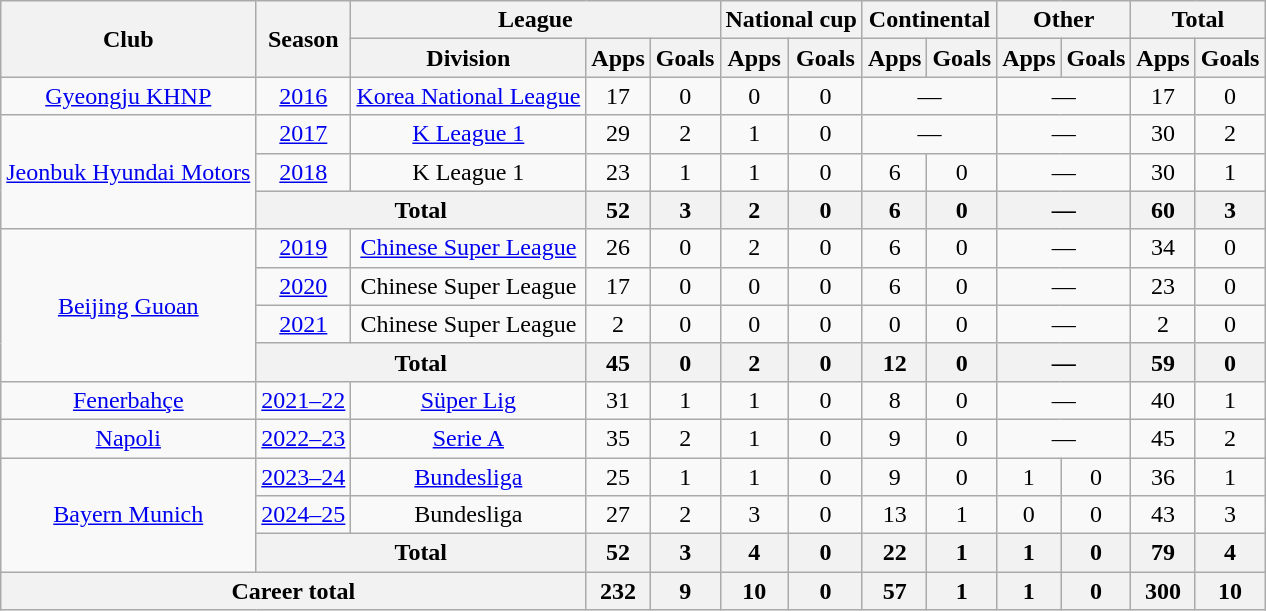<table class="wikitable" style="text-align:center">
<tr>
<th rowspan="2">Club</th>
<th rowspan="2">Season</th>
<th colspan="3">League</th>
<th colspan="2">National cup</th>
<th colspan="2">Continental</th>
<th colspan="2">Other</th>
<th colspan="2">Total</th>
</tr>
<tr>
<th>Division</th>
<th>Apps</th>
<th>Goals</th>
<th>Apps</th>
<th>Goals</th>
<th>Apps</th>
<th>Goals</th>
<th>Apps</th>
<th>Goals</th>
<th>Apps</th>
<th>Goals</th>
</tr>
<tr>
<td><a href='#'>Gyeongju KHNP</a></td>
<td><a href='#'>2016</a></td>
<td><a href='#'>Korea National League</a></td>
<td>17</td>
<td>0</td>
<td>0</td>
<td>0</td>
<td colspan="2">—</td>
<td colspan="2">—</td>
<td>17</td>
<td>0</td>
</tr>
<tr>
<td rowspan="3"><a href='#'>Jeonbuk Hyundai Motors</a></td>
<td><a href='#'>2017</a></td>
<td><a href='#'>K League 1</a></td>
<td>29</td>
<td>2</td>
<td>1</td>
<td>0</td>
<td colspan="2">—</td>
<td colspan="2">—</td>
<td>30</td>
<td>2</td>
</tr>
<tr>
<td><a href='#'>2018</a></td>
<td>K League 1</td>
<td>23</td>
<td>1</td>
<td>1</td>
<td>0</td>
<td>6</td>
<td>0</td>
<td colspan="2">—</td>
<td>30</td>
<td>1</td>
</tr>
<tr>
<th colspan="2">Total</th>
<th>52</th>
<th>3</th>
<th>2</th>
<th>0</th>
<th>6</th>
<th>0</th>
<th colspan="2">—</th>
<th>60</th>
<th>3</th>
</tr>
<tr>
<td rowspan="4"><a href='#'>Beijing Guoan</a></td>
<td><a href='#'>2019</a></td>
<td><a href='#'>Chinese Super League</a></td>
<td>26</td>
<td>0</td>
<td>2</td>
<td>0</td>
<td>6</td>
<td>0</td>
<td colspan="2">—</td>
<td>34</td>
<td>0</td>
</tr>
<tr>
<td><a href='#'>2020</a></td>
<td>Chinese Super League</td>
<td>17</td>
<td>0</td>
<td>0</td>
<td>0</td>
<td>6</td>
<td>0</td>
<td colspan="2">—</td>
<td>23</td>
<td>0</td>
</tr>
<tr>
<td><a href='#'>2021</a></td>
<td>Chinese Super League</td>
<td>2</td>
<td>0</td>
<td>0</td>
<td>0</td>
<td>0</td>
<td>0</td>
<td colspan="2">—</td>
<td>2</td>
<td>0</td>
</tr>
<tr>
<th colspan="2">Total</th>
<th>45</th>
<th>0</th>
<th>2</th>
<th>0</th>
<th>12</th>
<th>0</th>
<th colspan="2">—</th>
<th>59</th>
<th>0</th>
</tr>
<tr>
<td><a href='#'>Fenerbahçe</a></td>
<td><a href='#'>2021–22</a></td>
<td><a href='#'>Süper Lig</a></td>
<td>31</td>
<td>1</td>
<td>1</td>
<td>0</td>
<td>8</td>
<td>0</td>
<td colspan="2">—</td>
<td>40</td>
<td>1</td>
</tr>
<tr>
<td><a href='#'>Napoli</a></td>
<td><a href='#'>2022–23</a></td>
<td><a href='#'>Serie A</a></td>
<td>35</td>
<td>2</td>
<td>1</td>
<td>0</td>
<td>9</td>
<td>0</td>
<td colspan="2">—</td>
<td>45</td>
<td>2</td>
</tr>
<tr>
<td rowspan="3"><a href='#'>Bayern Munich</a></td>
<td><a href='#'>2023–24</a></td>
<td><a href='#'>Bundesliga</a></td>
<td>25</td>
<td>1</td>
<td>1</td>
<td>0</td>
<td>9</td>
<td>0</td>
<td>1</td>
<td>0</td>
<td>36</td>
<td>1</td>
</tr>
<tr>
<td><a href='#'>2024–25</a></td>
<td>Bundesliga</td>
<td>27</td>
<td>2</td>
<td>3</td>
<td>0</td>
<td>13</td>
<td>1</td>
<td>0</td>
<td>0</td>
<td>43</td>
<td>3</td>
</tr>
<tr>
<th colspan="2">Total</th>
<th>52</th>
<th>3</th>
<th>4</th>
<th>0</th>
<th>22</th>
<th>1</th>
<th>1</th>
<th>0</th>
<th>79</th>
<th>4</th>
</tr>
<tr>
<th colspan="3">Career total</th>
<th>232</th>
<th>9</th>
<th>10</th>
<th>0</th>
<th>57</th>
<th>1</th>
<th>1</th>
<th>0</th>
<th>300</th>
<th>10</th>
</tr>
</table>
